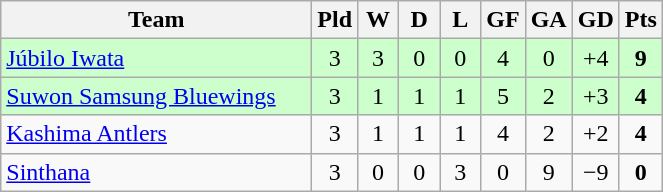<table class="wikitable" style="text-align: center;">
<tr>
<th width="200">Team</th>
<th width="20">Pld</th>
<th width="20">W</th>
<th width="20">D</th>
<th width="20">L</th>
<th width="20">GF</th>
<th width="20">GA</th>
<th width="20">GD</th>
<th width="20">Pts</th>
</tr>
<tr align=center bgcolor=#ccffcc>
<td align=left> <a href='#'>Júbilo Iwata</a></td>
<td>3</td>
<td>3</td>
<td>0</td>
<td>0</td>
<td>4</td>
<td>0</td>
<td>+4</td>
<td><strong>9</strong></td>
</tr>
<tr align=center bgcolor=#ccffcc>
<td align=left> <a href='#'>Suwon Samsung Bluewings</a></td>
<td>3</td>
<td>1</td>
<td>1</td>
<td>1</td>
<td>5</td>
<td>2</td>
<td>+3</td>
<td><strong>4</strong></td>
</tr>
<tr>
<td align=left> <a href='#'>Kashima Antlers</a></td>
<td>3</td>
<td>1</td>
<td>1</td>
<td>1</td>
<td>4</td>
<td>2</td>
<td>+2</td>
<td><strong>4</strong></td>
</tr>
<tr>
<td align=left> <a href='#'>Sinthana</a></td>
<td>3</td>
<td>0</td>
<td>0</td>
<td>3</td>
<td>0</td>
<td>9</td>
<td>−9</td>
<td><strong>0</strong></td>
</tr>
</table>
